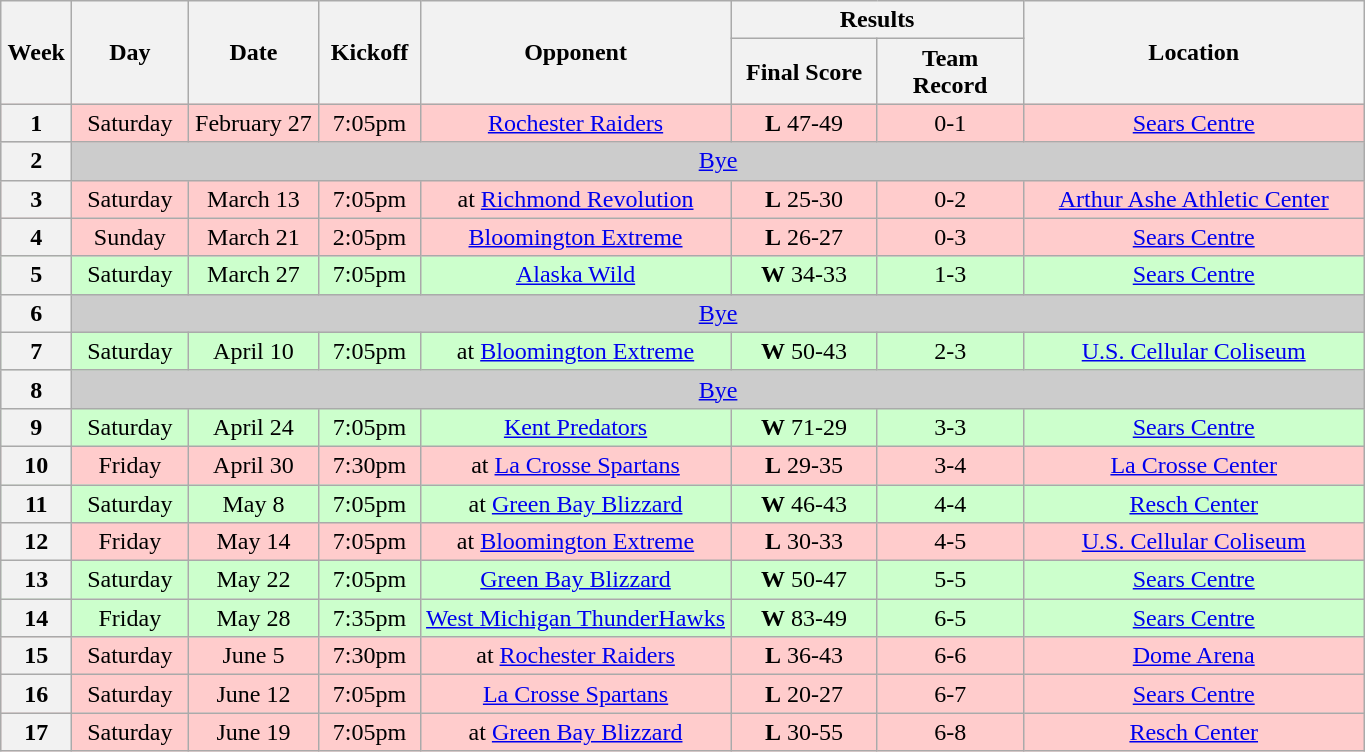<table class="wikitable">
<tr>
<th rowspan="2" width="40">Week</th>
<th rowspan="2" width="70">Day</th>
<th rowspan="2" width="80">Date</th>
<th rowspan="2" width="60">Kickoff</th>
<th rowspan="2" width="200">Opponent</th>
<th colspan="2" width="180">Results</th>
<th rowspan="2" width="220">Location</th>
</tr>
<tr>
<th width="90">Final Score</th>
<th width="90">Team Record</th>
</tr>
<tr align="center" bgcolor="#FFCCCC">
<th>1</th>
<td align="center">Saturday</td>
<td align="center">February 27</td>
<td align="center">7:05pm</td>
<td align="center"><a href='#'>Rochester Raiders</a></td>
<td align="center"><strong>L</strong> 47-49</td>
<td align="center">0-1</td>
<td align="center"><a href='#'>Sears Centre</a></td>
</tr>
<tr style="background: #CCCCCC;">
<th>2</th>
<td colSpan=7 align="center"><a href='#'>Bye</a></td>
</tr>
<tr align="center" bgcolor="#FFCCCC">
<th>3</th>
<td align="center">Saturday</td>
<td align="center">March 13</td>
<td align="center">7:05pm</td>
<td align="center">at <a href='#'>Richmond Revolution</a></td>
<td align="center"><strong>L</strong> 25-30</td>
<td align="center">0-2</td>
<td align="center"><a href='#'>Arthur Ashe Athletic Center</a></td>
</tr>
<tr align="center" bgcolor="#FFCCCC">
<th>4</th>
<td align="center">Sunday</td>
<td align="center">March 21</td>
<td align="center">2:05pm</td>
<td align="center"><a href='#'>Bloomington Extreme</a></td>
<td align="center"><strong>L</strong> 26-27</td>
<td align="center">0-3</td>
<td align="center"><a href='#'>Sears Centre</a></td>
</tr>
<tr align="center" bgcolor="#CCFFCC">
<th>5</th>
<td align="center">Saturday</td>
<td align="center">March 27</td>
<td align="center">7:05pm</td>
<td align="center"><a href='#'>Alaska Wild</a></td>
<td align="center"><strong>W</strong> 34-33</td>
<td align="center">1-3</td>
<td align="center"><a href='#'>Sears Centre</a></td>
</tr>
<tr style="background: #CCCCCC;">
<th>6</th>
<td colSpan=7 align="center"><a href='#'>Bye</a></td>
</tr>
<tr align="center" bgcolor="#CCFFCC">
<th>7</th>
<td align="center">Saturday</td>
<td align="center">April 10</td>
<td align="center">7:05pm</td>
<td align="center">at <a href='#'>Bloomington Extreme</a></td>
<td align="center"><strong>W</strong> 50-43</td>
<td align="center">2-3</td>
<td align="center"><a href='#'>U.S. Cellular Coliseum</a></td>
</tr>
<tr style="background: #CCCCCC;">
<th>8</th>
<td colSpan=7 align="center"><a href='#'>Bye</a></td>
</tr>
<tr align="center" bgcolor="#CCFFCC">
<th>9</th>
<td align="center">Saturday</td>
<td align="center">April 24</td>
<td align="center">7:05pm</td>
<td align="center"><a href='#'>Kent Predators</a></td>
<td align="center"><strong>W</strong> 71-29</td>
<td align="center">3-3</td>
<td align="center"><a href='#'>Sears Centre</a></td>
</tr>
<tr align="center" bgcolor="#FFCCCC">
<th>10</th>
<td align="center">Friday</td>
<td align="center">April 30</td>
<td align="center">7:30pm</td>
<td align="center">at <a href='#'>La Crosse Spartans</a></td>
<td align="center"><strong>L</strong> 29-35</td>
<td align="center">3-4</td>
<td align="center"><a href='#'>La Crosse Center</a></td>
</tr>
<tr align="center" bgcolor="#CCFFCC">
<th>11</th>
<td align="center">Saturday</td>
<td align="center">May 8</td>
<td align="center">7:05pm</td>
<td align="center">at <a href='#'>Green Bay Blizzard</a></td>
<td align="center"><strong>W</strong> 46-43</td>
<td align="center">4-4</td>
<td align="center"><a href='#'>Resch Center</a></td>
</tr>
<tr align="center" bgcolor="#FFCCCC">
<th>12</th>
<td align="center">Friday</td>
<td align="center">May 14</td>
<td align="center">7:05pm</td>
<td align="center">at <a href='#'>Bloomington Extreme</a></td>
<td align="center"><strong>L</strong> 30-33</td>
<td align="center">4-5</td>
<td align="center"><a href='#'>U.S. Cellular Coliseum</a></td>
</tr>
<tr align="center" bgcolor="#CCFFCC">
<th>13</th>
<td align="center">Saturday</td>
<td align="center">May 22</td>
<td align="center">7:05pm</td>
<td align="center"><a href='#'>Green Bay Blizzard</a></td>
<td align="center"><strong>W</strong> 50-47</td>
<td align="center">5-5</td>
<td align="center"><a href='#'>Sears Centre</a></td>
</tr>
<tr align="center" bgcolor="#CCFFCC">
<th>14</th>
<td align="center">Friday</td>
<td align="center">May 28</td>
<td align="center">7:35pm</td>
<td align="center"><a href='#'>West Michigan ThunderHawks</a></td>
<td align="center"><strong>W</strong> 83-49</td>
<td align="center">6-5</td>
<td align="center"><a href='#'>Sears Centre</a></td>
</tr>
<tr align="center" bgcolor="#FFCCCC">
<th>15</th>
<td align="center">Saturday</td>
<td align="center">June 5</td>
<td align="center">7:30pm</td>
<td align="center">at <a href='#'>Rochester Raiders</a></td>
<td align="center"><strong>L</strong> 36-43</td>
<td align="center">6-6</td>
<td align="center"><a href='#'>Dome Arena</a></td>
</tr>
<tr align="center" bgcolor="#FFCCCC">
<th>16</th>
<td align="center">Saturday</td>
<td align="center">June 12</td>
<td align="center">7:05pm</td>
<td align="center"><a href='#'>La Crosse Spartans</a></td>
<td align="center"><strong>L</strong> 20-27</td>
<td align="center">6-7</td>
<td align="center"><a href='#'>Sears Centre</a></td>
</tr>
<tr align="center" bgcolor="#FFCCCC">
<th>17</th>
<td align="center">Saturday</td>
<td align="center">June 19</td>
<td align="center">7:05pm</td>
<td align="center">at <a href='#'>Green Bay Blizzard</a></td>
<td align="center"><strong>L</strong> 30-55</td>
<td align="center">6-8</td>
<td align="center"><a href='#'>Resch Center</a></td>
</tr>
</table>
